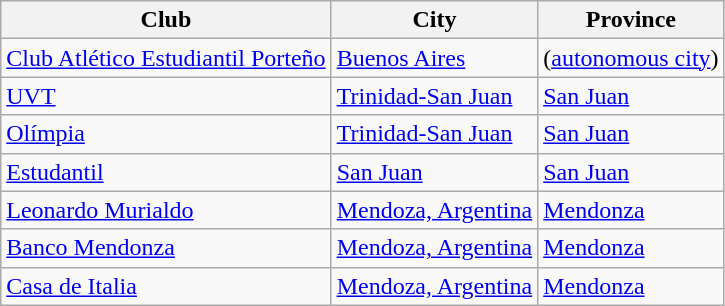<table class="wikitable sortable">
<tr>
<th>Club</th>
<th>City</th>
<th>Province</th>
</tr>
<tr>
<td><a href='#'>Club Atlético Estudiantil Porteño</a></td>
<td><a href='#'>Buenos Aires</a></td>
<td>(<a href='#'>autonomous city</a>)</td>
</tr>
<tr>
<td><a href='#'>UVT</a></td>
<td><a href='#'>Trinidad-San Juan</a></td>
<td><a href='#'>San Juan</a></td>
</tr>
<tr>
<td><a href='#'>Olímpia</a></td>
<td><a href='#'>Trinidad-San Juan</a></td>
<td><a href='#'>San Juan</a></td>
</tr>
<tr>
<td><a href='#'>Estudantil</a></td>
<td><a href='#'>San Juan</a></td>
<td><a href='#'>San Juan</a></td>
</tr>
<tr>
<td><a href='#'>Leonardo Murialdo</a></td>
<td><a href='#'>Mendoza, Argentina</a></td>
<td><a href='#'>Mendonza</a></td>
</tr>
<tr>
<td><a href='#'>Banco Mendonza</a></td>
<td><a href='#'>Mendoza, Argentina</a></td>
<td><a href='#'>Mendonza</a></td>
</tr>
<tr>
<td><a href='#'>Casa de Italia</a></td>
<td><a href='#'>Mendoza, Argentina</a></td>
<td><a href='#'>Mendonza</a></td>
</tr>
</table>
